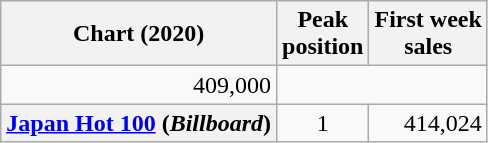<table class="wikitable plainrowheaders" style="text-align:center">
<tr>
<th scope="col">Chart (2020)</th>
<th scope="col">Peak<br>position</th>
<th scope="col">First week<br>sales</th>
</tr>
<tr>
<td align="right">409,000</td>
</tr>
<tr>
<th scope="row"><a href='#'>Japan Hot 100</a> (<em>Billboard</em>)</th>
<td>1</td>
<td align="right">414,024</td>
</tr>
</table>
